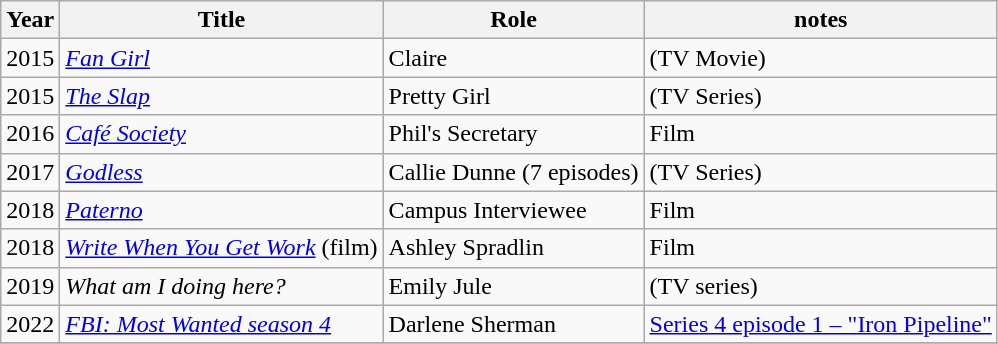<table class="wikitable unsortable">
<tr>
<th>Year</th>
<th>Title</th>
<th>Role</th>
<th>notes</th>
</tr>
<tr>
<td>2015</td>
<td><em><a href='#'>Fan Girl</a></em></td>
<td>Claire</td>
<td>(TV Movie)</td>
</tr>
<tr>
<td>2015</td>
<td><a href='#'><em>The Slap</em></a></td>
<td>Pretty Girl</td>
<td>(TV Series)</td>
</tr>
<tr>
<td>2016</td>
<td><a href='#'><em>Café Society</em></a></td>
<td>Phil's Secretary</td>
<td>Film</td>
</tr>
<tr>
<td>2017</td>
<td><a href='#'><em>Godless</em></a></td>
<td>Callie Dunne (7 episodes)</td>
<td>(TV Series)</td>
</tr>
<tr>
<td>2018</td>
<td><a href='#'><em>Paterno</em></a></td>
<td>Campus Interviewee</td>
<td>Film</td>
</tr>
<tr>
<td>2018</td>
<td><em><a href='#'>Write When You Get Work</a></em> (film)</td>
<td>Ashley Spradlin</td>
<td>Film</td>
</tr>
<tr>
<td>2019</td>
<td><em>What am I doing here?</em></td>
<td>Emily Jule</td>
<td>(TV series)</td>
</tr>
<tr>
<td>2022</td>
<td><em><a href='#'>FBI: Most Wanted season 4</a></td>
<td>Darlene Sherman</td>
<td><a href='#'>Series 4 episode 1 – "Iron Pipeline"</a></td>
</tr>
<tr>
</tr>
</table>
